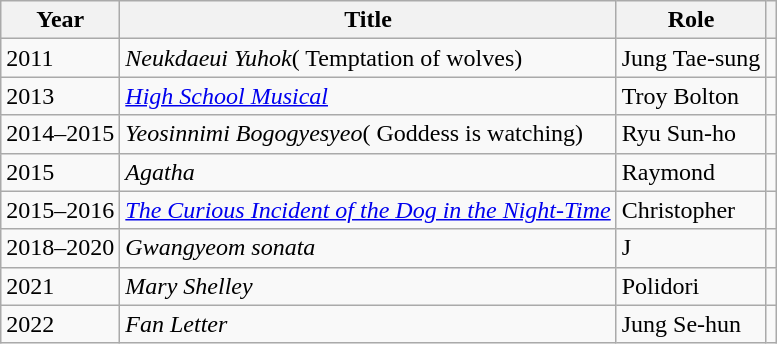<table class="wikitable">
<tr>
<th>Year</th>
<th>Title</th>
<th>Role</th>
<th></th>
</tr>
<tr>
<td>2011</td>
<td><em>Neukdaeui Yuhok</em>( Temptation of wolves)</td>
<td>Jung Tae-sung</td>
<td></td>
</tr>
<tr>
<td>2013</td>
<td><em><a href='#'>High School Musical</a></em></td>
<td>Troy Bolton</td>
<td></td>
</tr>
<tr>
<td>2014–2015</td>
<td><em>Yeosinnimi Bogogyesyeo</em>( Goddess is watching)</td>
<td>Ryu Sun-ho</td>
<td></td>
</tr>
<tr>
<td>2015</td>
<td><em>Agatha</em></td>
<td>Raymond</td>
<td></td>
</tr>
<tr>
<td>2015–2016</td>
<td><em><a href='#'>The Curious Incident of the Dog in the Night-Time</a></em></td>
<td>Christopher</td>
<td></td>
</tr>
<tr>
<td>2018–2020</td>
<td><em>Gwangyeom sonata</em></td>
<td>J</td>
<td></td>
</tr>
<tr>
<td>2021</td>
<td><em>Mary Shelley</em></td>
<td>Polidori</td>
<td></td>
</tr>
<tr>
<td>2022</td>
<td><em>Fan Letter</em></td>
<td>Jung Se-hun</td>
<td></td>
</tr>
</table>
